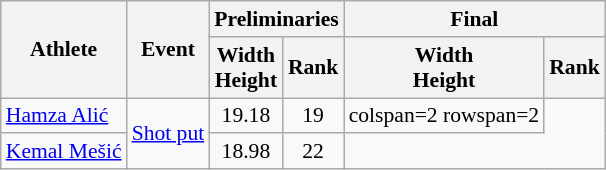<table class=wikitable style="font-size:90%;">
<tr>
<th rowspan="2">Athlete</th>
<th rowspan="2">Event</th>
<th colspan="2">Preliminaries</th>
<th colspan="2">Final</th>
</tr>
<tr>
<th>Width<br>Height</th>
<th>Rank</th>
<th>Width<br>Height</th>
<th>Rank</th>
</tr>
<tr style="border-top: single;">
<td><a href='#'>Hamza Alić</a></td>
<td rowspan=2><a href='#'>Shot put</a></td>
<td align=center>19.18</td>
<td align=center>19</td>
<td>colspan=2 rowspan=2 </td>
</tr>
<tr style="border-top: single;">
<td><a href='#'>Kemal Mešić</a></td>
<td align=center>18.98</td>
<td align=center>22</td>
</tr>
</table>
